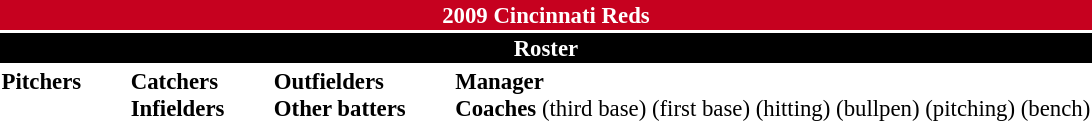<table class="toccolours" style="font-size: 95%;">
<tr>
<th colspan="10" style="background-color: #c6011f; color: #FFFFFF; text-align: center;">2009 Cincinnati Reds</th>
</tr>
<tr>
<td colspan="10" style="background-color: black; color: #FFFFFF; text-align: center;"><strong>Roster</strong></td>
</tr>
<tr>
<td valign="top"><strong>Pitchers</strong><br>



















</td>
<td width="25px"></td>
<td valign="top"><strong>Catchers</strong><br>



<strong>Infielders</strong>











</td>
<td width="25px"></td>
<td valign="top"><strong>Outfielders</strong><br>







<strong>Other batters</strong>
</td>
<td width="25px"></td>
<td valign="top"><strong>Manager</strong><br>
<strong>Coaches</strong>
 (third base)
 (first base)
 (hitting)
 (bullpen)
 (pitching)
 (bench)</td>
</tr>
</table>
